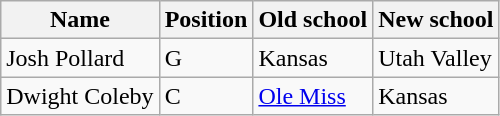<table class="wikitable">
<tr>
<th>Name</th>
<th>Position</th>
<th>Old school</th>
<th>New school</th>
</tr>
<tr>
<td>Josh Pollard</td>
<td>G</td>
<td>Kansas</td>
<td>Utah Valley</td>
</tr>
<tr>
<td>Dwight Coleby</td>
<td>C</td>
<td><a href='#'>Ole Miss</a></td>
<td>Kansas</td>
</tr>
</table>
